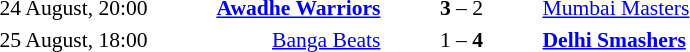<table style="font-size:90%">
<tr>
<td width=100>24 August, 20:00</td>
<td width=150 align=right><strong><a href='#'>Awadhe Warriors</a></strong></td>
<td width=100 align=center><strong>3</strong> – 2</td>
<td width=150><a href='#'>Mumbai Masters</a></td>
</tr>
<tr>
<td width=100>25 August, 18:00</td>
<td width=150 align=right><a href='#'>Banga Beats</a> </td>
<td align="center" width="100">1 – <strong>4</strong></td>
<td width="150"><strong><a href='#'>Delhi Smashers</a></strong></td>
</tr>
</table>
